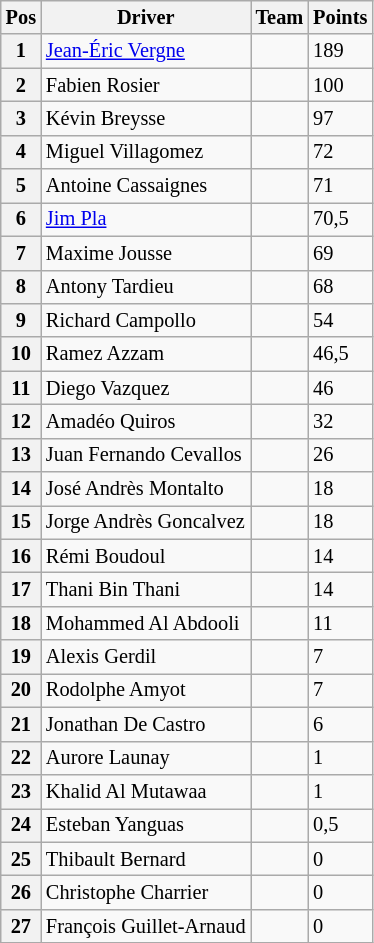<table class="wikitable" style="font-size:85%">
<tr>
<th>Pos</th>
<th>Driver</th>
<th>Team</th>
<th>Points</th>
</tr>
<tr>
<th>1</th>
<td> <a href='#'>Jean-Éric Vergne</a></td>
<td></td>
<td>189</td>
</tr>
<tr>
<th>2</th>
<td> Fabien Rosier</td>
<td></td>
<td>100</td>
</tr>
<tr>
<th>3</th>
<td> Kévin Breysse</td>
<td></td>
<td>97</td>
</tr>
<tr>
<th>4</th>
<td> Miguel Villagomez</td>
<td></td>
<td>72</td>
</tr>
<tr>
<th>5</th>
<td> Antoine Cassaignes</td>
<td></td>
<td>71</td>
</tr>
<tr>
<th>6</th>
<td> <a href='#'>Jim Pla</a></td>
<td></td>
<td>70,5</td>
</tr>
<tr>
<th>7</th>
<td> Maxime Jousse</td>
<td></td>
<td>69</td>
</tr>
<tr>
<th>8</th>
<td> Antony Tardieu</td>
<td></td>
<td>68</td>
</tr>
<tr>
<th>9</th>
<td> Richard Campollo</td>
<td></td>
<td>54</td>
</tr>
<tr>
<th>10</th>
<td> Ramez Azzam</td>
<td></td>
<td>46,5</td>
</tr>
<tr>
<th>11</th>
<td> Diego Vazquez</td>
<td></td>
<td>46</td>
</tr>
<tr>
<th>12</th>
<td> Amadéo Quiros</td>
<td></td>
<td>32</td>
</tr>
<tr>
<th>13</th>
<td> Juan Fernando Cevallos</td>
<td></td>
<td>26</td>
</tr>
<tr>
<th>14</th>
<td> José Andrès Montalto</td>
<td></td>
<td>18</td>
</tr>
<tr>
<th>15</th>
<td> Jorge Andrès Goncalvez</td>
<td></td>
<td>18</td>
</tr>
<tr>
<th>16</th>
<td> Rémi Boudoul</td>
<td></td>
<td>14</td>
</tr>
<tr>
<th>17</th>
<td> Thani Bin Thani</td>
<td></td>
<td>14</td>
</tr>
<tr>
<th>18</th>
<td> Mohammed Al Abdooli</td>
<td></td>
<td>11</td>
</tr>
<tr>
<th>19</th>
<td> Alexis Gerdil</td>
<td></td>
<td>7</td>
</tr>
<tr>
<th>20</th>
<td> Rodolphe Amyot</td>
<td></td>
<td>7</td>
</tr>
<tr>
<th>21</th>
<td> Jonathan De Castro</td>
<td></td>
<td>6</td>
</tr>
<tr>
<th>22</th>
<td> Aurore Launay</td>
<td></td>
<td>1</td>
</tr>
<tr>
<th>23</th>
<td> Khalid Al Mutawaa</td>
<td></td>
<td>1</td>
</tr>
<tr>
<th>24</th>
<td> Esteban Yanguas</td>
<td></td>
<td>0,5</td>
</tr>
<tr>
<th>25</th>
<td> Thibault Bernard</td>
<td></td>
<td>0</td>
</tr>
<tr>
<th>26</th>
<td> Christophe Charrier</td>
<td></td>
<td>0</td>
</tr>
<tr>
<th>27</th>
<td> François Guillet-Arnaud</td>
<td></td>
<td>0</td>
</tr>
</table>
